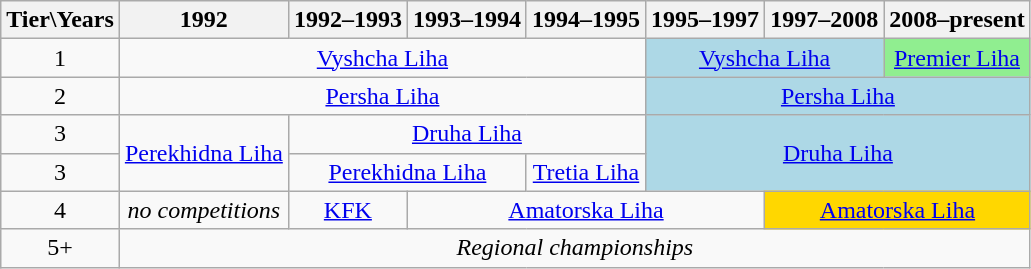<table class="wikitable" style="text-align: center;">
<tr>
<th>Tier\Years</th>
<th>1992</th>
<th>1992–1993</th>
<th>1993–1994</th>
<th>1994–1995</th>
<th>1995–1997</th>
<th>1997–2008</th>
<th>2008–present</th>
</tr>
<tr>
<td>1</td>
<td colspan=4><a href='#'>Vyshcha Liha</a></td>
<td colspan=2 bgcolor=lightblue><a href='#'>Vyshcha Liha</a></td>
<td bgcolor=lightgreen><a href='#'>Premier Liha</a></td>
</tr>
<tr>
<td>2</td>
<td colspan=4><a href='#'>Persha Liha</a></td>
<td colspan=3 bgcolor=lightblue><a href='#'>Persha Liha</a></td>
</tr>
<tr>
<td>3</td>
<td rowspan=2><a href='#'>Perekhidna Liha</a></td>
<td colspan=3><a href='#'>Druha Liha</a></td>
<td colspan=3 rowspan=2 bgcolor=lightblue><a href='#'>Druha Liha</a></td>
</tr>
<tr>
<td>3 </td>
<td colspan=2><a href='#'>Perekhidna Liha</a></td>
<td><a href='#'>Tretia Liha</a></td>
</tr>
<tr>
<td>4</td>
<td><em>no competitions</em></td>
<td><a href='#'>KFK</a></td>
<td colspan=3><a href='#'>Amatorska Liha</a></td>
<td colspan=2 bgcolor=gold><a href='#'>Amatorska Liha</a></td>
</tr>
<tr>
<td>5+</td>
<td colspan=7><em>Regional championships</em></td>
</tr>
</table>
